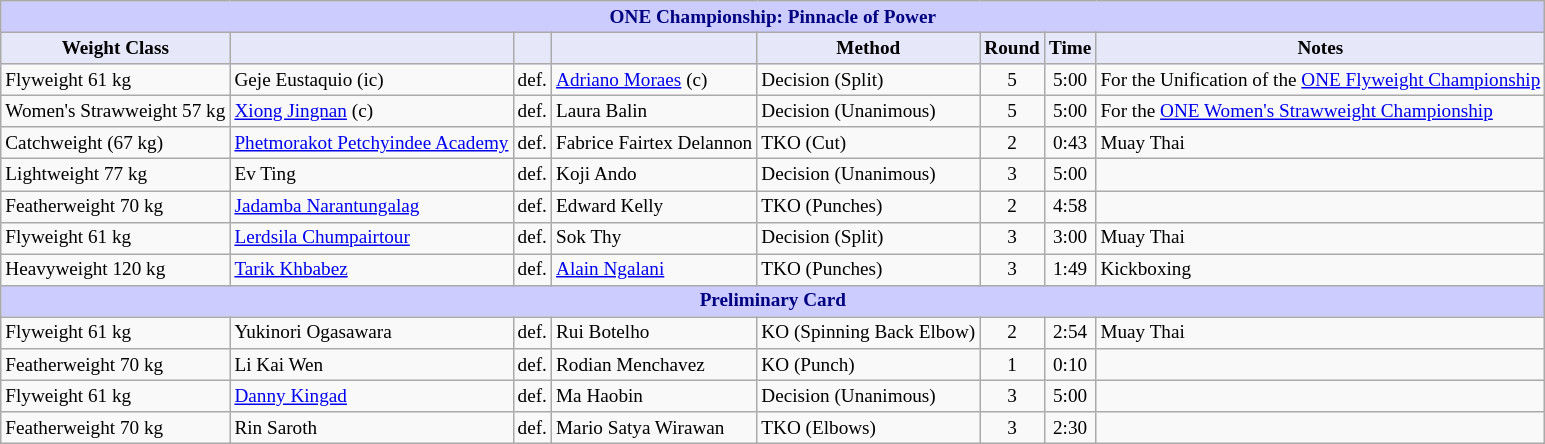<table class="wikitable" style="font-size: 80%;">
<tr>
<th colspan="8" style="background-color: #ccf; color: #000080; text-align: center;"><strong>ONE Championship: Pinnacle of Power</strong></th>
</tr>
<tr>
<th colspan="1" style="background-color: #E6E8FA; color: #000000; text-align: center;">Weight Class</th>
<th colspan="1" style="background-color: #E6E8FA; color: #000000; text-align: center;"></th>
<th colspan="1" style="background-color: #E6E8FA; color: #000000; text-align: center;"></th>
<th colspan="1" style="background-color: #E6E8FA; color: #000000; text-align: center;"></th>
<th colspan="1" style="background-color: #E6E8FA; color: #000000; text-align: center;">Method</th>
<th colspan="1" style="background-color: #E6E8FA; color: #000000; text-align: center;">Round</th>
<th colspan="1" style="background-color: #E6E8FA; color: #000000; text-align: center;">Time</th>
<th colspan="1" style="background-color: #E6E8FA; color: #000000; text-align: center;">Notes</th>
</tr>
<tr>
<td>Flyweight 61 kg</td>
<td> Geje Eustaquio (ic)</td>
<td>def.</td>
<td> <a href='#'>Adriano Moraes</a> (c)</td>
<td>Decision (Split)</td>
<td align=center>5</td>
<td align=center>5:00</td>
<td>For the Unification of the <a href='#'>ONE Flyweight Championship</a></td>
</tr>
<tr>
<td>Women's Strawweight 57 kg</td>
<td> <a href='#'>Xiong Jingnan</a> (c)</td>
<td>def.</td>
<td> Laura Balin</td>
<td>Decision (Unanimous)</td>
<td align=center>5</td>
<td align=center>5:00</td>
<td>For the <a href='#'>ONE Women's Strawweight Championship</a></td>
</tr>
<tr>
<td>Catchweight (67 kg)</td>
<td> <a href='#'>Phetmorakot Petchyindee Academy</a></td>
<td>def.</td>
<td> Fabrice Fairtex Delannon</td>
<td>TKO (Cut)</td>
<td align=center>2</td>
<td align=center>0:43</td>
<td>Muay Thai</td>
</tr>
<tr>
<td>Lightweight 77 kg</td>
<td> Ev Ting</td>
<td>def.</td>
<td> Koji Ando</td>
<td>Decision (Unanimous)</td>
<td align=center>3</td>
<td align=center>5:00</td>
<td></td>
</tr>
<tr>
<td>Featherweight 70 kg</td>
<td> <a href='#'>Jadamba Narantungalag</a></td>
<td>def.</td>
<td> Edward Kelly</td>
<td>TKO (Punches)</td>
<td align=center>2</td>
<td align=center>4:58</td>
<td></td>
</tr>
<tr>
<td>Flyweight 61 kg</td>
<td> <a href='#'>Lerdsila Chumpairtour</a></td>
<td>def.</td>
<td> Sok Thy</td>
<td>Decision (Split)</td>
<td align=center>3</td>
<td align=center>3:00</td>
<td>Muay Thai</td>
</tr>
<tr>
<td>Heavyweight 120 kg</td>
<td> <a href='#'>Tarik Khbabez</a></td>
<td>def.</td>
<td> <a href='#'>Alain Ngalani</a></td>
<td>TKO (Punches)</td>
<td align=center>3</td>
<td align=center>1:49</td>
<td>Kickboxing</td>
</tr>
<tr>
<th colspan="8" style="background-color: #ccf; color: #000080; text-align: center;"><strong>Preliminary Card</strong></th>
</tr>
<tr>
<td>Flyweight 61 kg</td>
<td> Yukinori Ogasawara</td>
<td>def.</td>
<td> Rui Botelho</td>
<td>KO (Spinning Back Elbow)</td>
<td align=center>2</td>
<td align=center>2:54</td>
<td>Muay Thai</td>
</tr>
<tr>
<td>Featherweight 70 kg</td>
<td> Li Kai Wen</td>
<td>def.</td>
<td> Rodian Menchavez</td>
<td>KO (Punch)</td>
<td align=center>1</td>
<td align=center>0:10</td>
<td></td>
</tr>
<tr>
<td>Flyweight 61 kg</td>
<td> <a href='#'>Danny Kingad</a></td>
<td>def.</td>
<td> Ma Haobin</td>
<td>Decision (Unanimous)</td>
<td align=center>3</td>
<td align=center>5:00</td>
<td></td>
</tr>
<tr>
<td>Featherweight 70 kg</td>
<td> Rin Saroth</td>
<td>def.</td>
<td> Mario Satya Wirawan</td>
<td>TKO (Elbows)</td>
<td align=center>3</td>
<td align=center>2:30</td>
<td></td>
</tr>
</table>
